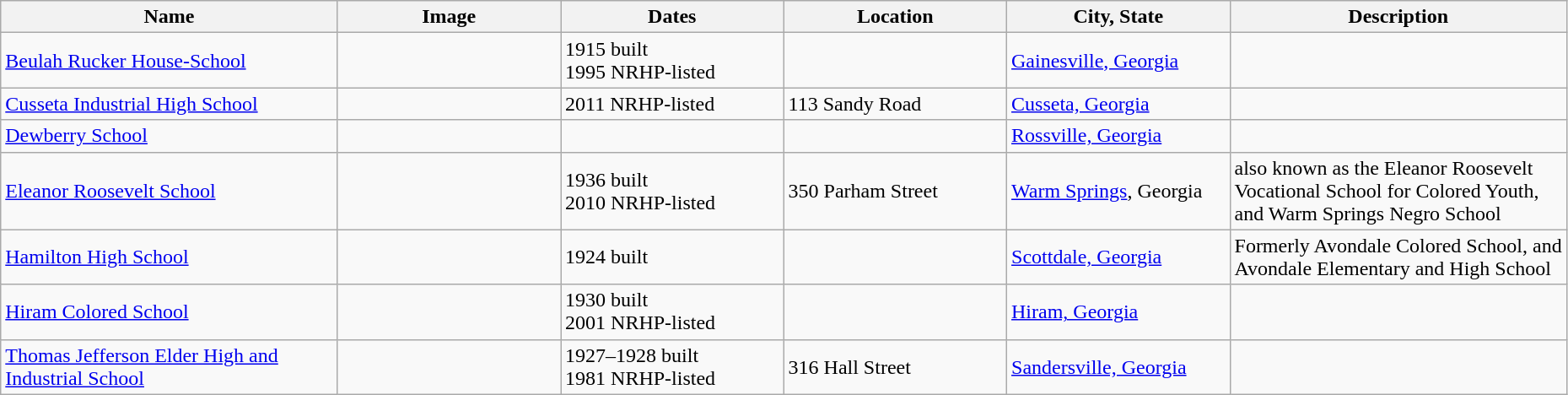<table class="wikitable sortable" style="width:98%">
<tr>
<th style="width: 200px"><strong>Name</strong></th>
<th class="unsortable" style="width: 130px"><strong>Image</strong></th>
<th style="width: 130px"><strong>Dates</strong></th>
<th style="width: 130px"><strong>Location</strong></th>
<th style="width: 130px"><strong>City, State</strong></th>
<th class="unsortable" style="width: 200px"><strong>Description</strong></th>
</tr>
<tr>
<td><a href='#'>Beulah Rucker House-School</a></td>
<td></td>
<td>1915 built<br>1995 NRHP-listed</td>
<td></td>
<td><a href='#'>Gainesville, Georgia</a></td>
<td></td>
</tr>
<tr ->
<td><a href='#'>Cusseta Industrial High School</a></td>
<td></td>
<td>2011 NRHP-listed</td>
<td>113 Sandy Road</td>
<td><a href='#'>Cusseta, Georgia</a></td>
<td></td>
</tr>
<tr>
<td><a href='#'>Dewberry School</a></td>
<td></td>
<td></td>
<td></td>
<td><a href='#'>Rossville, Georgia</a></td>
<td></td>
</tr>
<tr ->
<td><a href='#'>Eleanor Roosevelt School</a></td>
<td></td>
<td>1936 built<br>2010 NRHP-listed</td>
<td>350 Parham Street</td>
<td><a href='#'>Warm Springs</a>, Georgia</td>
<td>also known as the Eleanor Roosevelt Vocational School for Colored Youth, and Warm Springs Negro School</td>
</tr>
<tr>
<td><a href='#'>Hamilton High School</a></td>
<td></td>
<td>1924 built</td>
<td></td>
<td><a href='#'>Scottdale, Georgia</a></td>
<td>Formerly Avondale Colored School, and Avondale Elementary and High School</td>
</tr>
<tr>
<td><a href='#'>Hiram Colored School</a></td>
<td></td>
<td>1930 built<br>2001 NRHP-listed</td>
<td></td>
<td><a href='#'>Hiram, Georgia</a></td>
<td></td>
</tr>
<tr>
<td><a href='#'>Thomas Jefferson Elder High and Industrial School</a></td>
<td></td>
<td>1927–1928 built<br> 1981 NRHP-listed</td>
<td>316 Hall Street</td>
<td><a href='#'>Sandersville, Georgia</a></td>
<td></td>
</tr>
</table>
